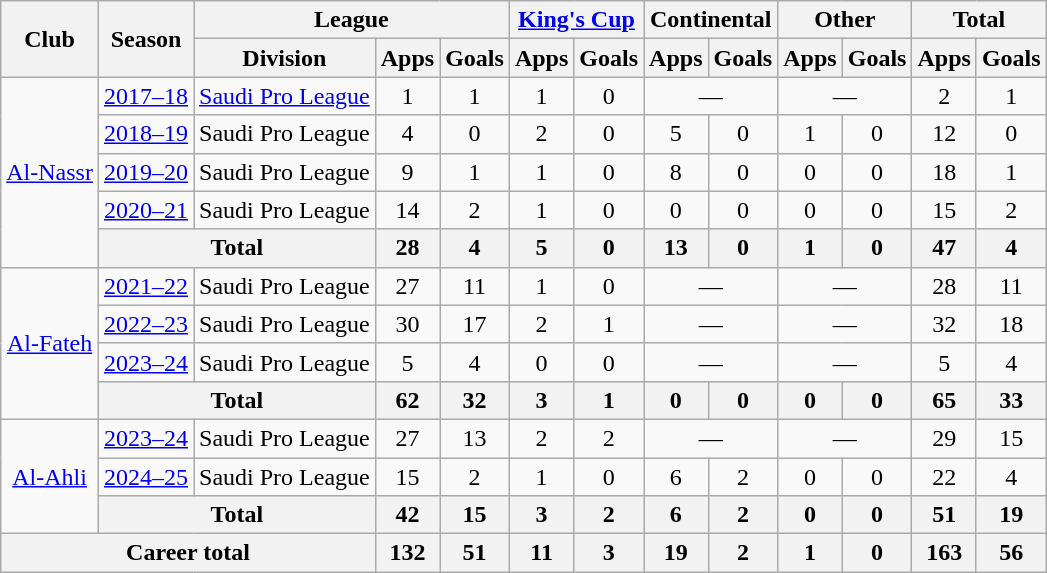<table class="wikitable" style="text-align: center">
<tr>
<th rowspan=2>Club</th>
<th rowspan=2>Season</th>
<th colspan=3>League</th>
<th colspan=2><a href='#'>King's Cup</a></th>
<th colspan=2>Continental</th>
<th colspan=2>Other</th>
<th colspan=2>Total</th>
</tr>
<tr>
<th>Division</th>
<th>Apps</th>
<th>Goals</th>
<th>Apps</th>
<th>Goals</th>
<th>Apps</th>
<th>Goals</th>
<th>Apps</th>
<th>Goals</th>
<th>Apps</th>
<th>Goals</th>
</tr>
<tr>
<td rowspan="5"><a href='#'>Al-Nassr</a></td>
<td><a href='#'>2017–18</a></td>
<td><a href='#'>Saudi Pro League</a></td>
<td>1</td>
<td>1</td>
<td>1</td>
<td>0</td>
<td colspan=2>—</td>
<td colspan=2>—</td>
<td>2</td>
<td>1</td>
</tr>
<tr>
<td><a href='#'>2018–19</a></td>
<td>Saudi Pro League</td>
<td>4</td>
<td>0</td>
<td>2</td>
<td>0</td>
<td>5</td>
<td>0</td>
<td>1</td>
<td>0</td>
<td>12</td>
<td>0</td>
</tr>
<tr>
<td><a href='#'>2019–20</a></td>
<td>Saudi Pro League</td>
<td>9</td>
<td>1</td>
<td>1</td>
<td>0</td>
<td>8</td>
<td>0</td>
<td>0</td>
<td>0</td>
<td>18</td>
<td>1</td>
</tr>
<tr>
<td><a href='#'>2020–21</a></td>
<td>Saudi Pro League</td>
<td>14</td>
<td>2</td>
<td>1</td>
<td>0</td>
<td>0</td>
<td>0</td>
<td>0</td>
<td>0</td>
<td>15</td>
<td>2</td>
</tr>
<tr>
<th colspan="2">Total</th>
<th>28</th>
<th>4</th>
<th>5</th>
<th>0</th>
<th>13</th>
<th>0</th>
<th>1</th>
<th>0</th>
<th>47</th>
<th>4</th>
</tr>
<tr>
<td rowspan="4"><a href='#'>Al-Fateh</a></td>
<td><a href='#'>2021–22</a></td>
<td>Saudi Pro League</td>
<td>27</td>
<td>11</td>
<td>1</td>
<td>0</td>
<td colspan=2>—</td>
<td colspan=2>—</td>
<td>28</td>
<td>11</td>
</tr>
<tr>
<td><a href='#'>2022–23</a></td>
<td>Saudi Pro League</td>
<td>30</td>
<td>17</td>
<td>2</td>
<td>1</td>
<td colspan=2>—</td>
<td colspan=2>—</td>
<td>32</td>
<td>18</td>
</tr>
<tr>
<td><a href='#'>2023–24</a></td>
<td>Saudi Pro League</td>
<td>5</td>
<td>4</td>
<td>0</td>
<td>0</td>
<td colspan=2>—</td>
<td colspan=2>—</td>
<td>5</td>
<td>4</td>
</tr>
<tr>
<th colspan="2">Total</th>
<th>62</th>
<th>32</th>
<th>3</th>
<th>1</th>
<th>0</th>
<th>0</th>
<th>0</th>
<th>0</th>
<th>65</th>
<th>33</th>
</tr>
<tr>
<td rowspan="3"><a href='#'>Al-Ahli</a></td>
<td><a href='#'>2023–24</a></td>
<td>Saudi Pro League</td>
<td>27</td>
<td>13</td>
<td>2</td>
<td>2</td>
<td colspan=2>—</td>
<td colspan=2>—</td>
<td>29</td>
<td>15</td>
</tr>
<tr>
<td><a href='#'>2024–25</a></td>
<td>Saudi Pro League</td>
<td>15</td>
<td>2</td>
<td>1</td>
<td>0</td>
<td>6</td>
<td>2</td>
<td>0</td>
<td>0</td>
<td>22</td>
<td>4</td>
</tr>
<tr>
<th colspan="2">Total</th>
<th>42</th>
<th>15</th>
<th>3</th>
<th>2</th>
<th>6</th>
<th>2</th>
<th>0</th>
<th>0</th>
<th>51</th>
<th>19</th>
</tr>
<tr>
<th colspan="3">Career total</th>
<th>132</th>
<th>51</th>
<th>11</th>
<th>3</th>
<th>19</th>
<th>2</th>
<th>1</th>
<th>0</th>
<th>163</th>
<th>56</th>
</tr>
</table>
